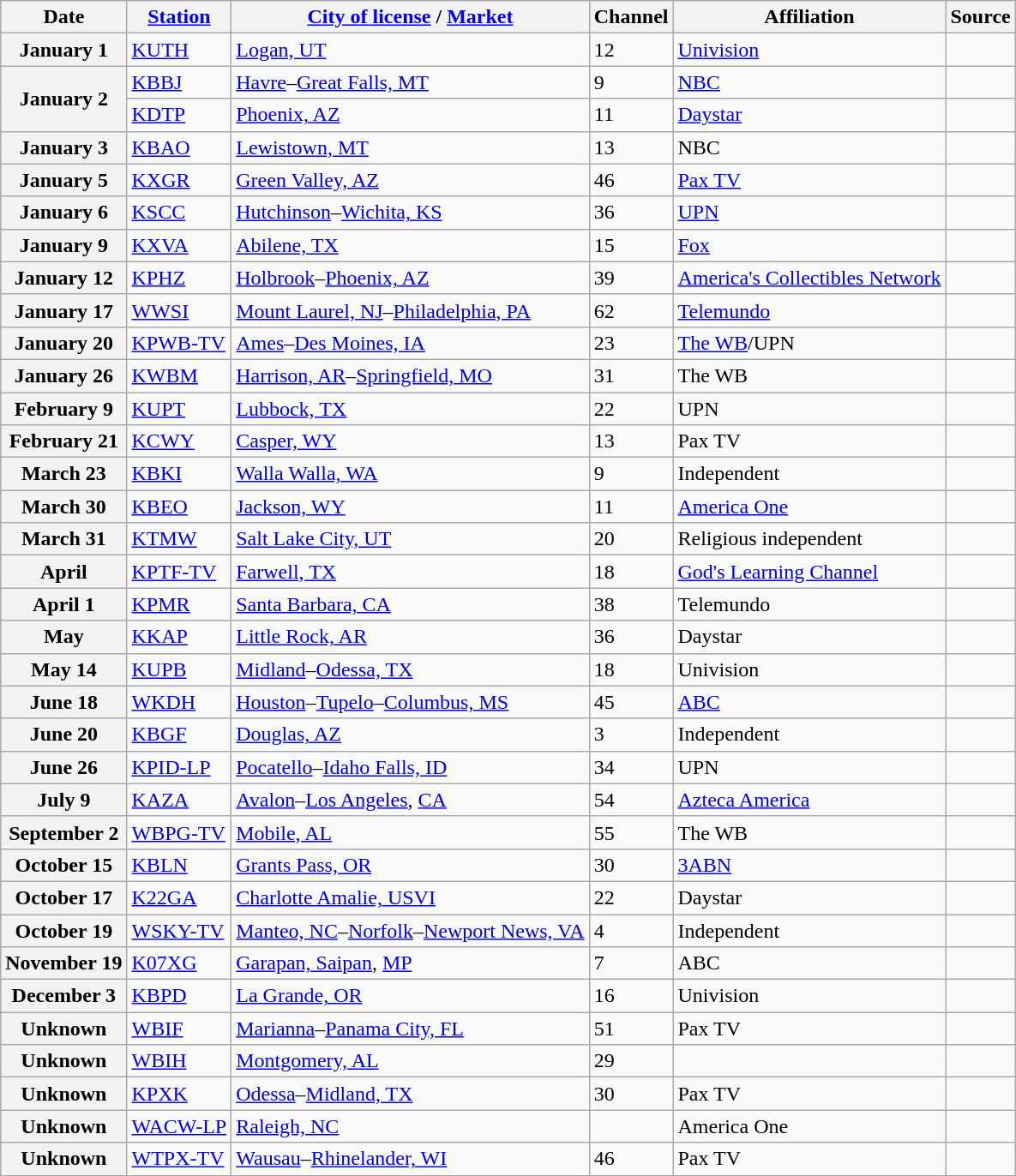<table class="wikitable sortable">
<tr>
<th>Date</th>
<th><a href='#'>Station</a></th>
<th><a href='#'>City of license</a> / <a href='#'>Market</a></th>
<th>Channel</th>
<th>Affiliation</th>
<th>Source</th>
</tr>
<tr>
<th>January 1</th>
<td><a href='#'>KUTH</a></td>
<td><a href='#'>Logan, UT</a></td>
<td>12</td>
<td><a href='#'>Univision</a></td>
<td></td>
</tr>
<tr>
<th rowspan="2">January 2</th>
<td><a href='#'>KBBJ</a></td>
<td><a href='#'>Havre</a>–<a href='#'>Great Falls, MT</a></td>
<td>9</td>
<td><a href='#'>NBC</a></td>
<td></td>
</tr>
<tr>
<td><a href='#'>KDTP</a></td>
<td><a href='#'>Phoenix, AZ</a></td>
<td>11</td>
<td><a href='#'>Daystar</a></td>
<td></td>
</tr>
<tr>
<th>January 3</th>
<td><a href='#'>KBAO</a></td>
<td><a href='#'>Lewistown, MT</a></td>
<td>13</td>
<td>NBC</td>
<td></td>
</tr>
<tr>
<th>January 5</th>
<td><a href='#'>KXGR</a></td>
<td><a href='#'>Green Valley, AZ</a></td>
<td>46</td>
<td><a href='#'>Pax TV</a></td>
<td></td>
</tr>
<tr>
<th>January 6</th>
<td><a href='#'>KSCC</a></td>
<td><a href='#'>Hutchinson</a>–<a href='#'>Wichita, KS</a></td>
<td>36</td>
<td><a href='#'>UPN</a></td>
<td></td>
</tr>
<tr>
<th>January 9</th>
<td><a href='#'>KXVA</a></td>
<td><a href='#'>Abilene, TX</a></td>
<td>15</td>
<td><a href='#'>Fox</a></td>
<td></td>
</tr>
<tr>
<th>January 12</th>
<td><a href='#'>KPHZ</a></td>
<td><a href='#'>Holbrook</a>–<a href='#'>Phoenix, AZ</a></td>
<td>39</td>
<td><a href='#'>America's Collectibles Network</a></td>
<td></td>
</tr>
<tr>
<th>January 17</th>
<td><a href='#'>WWSI</a></td>
<td><a href='#'>Mount Laurel, NJ</a>–<a href='#'>Philadelphia, PA</a></td>
<td>62</td>
<td><a href='#'>Telemundo</a></td>
<td></td>
</tr>
<tr>
<th>January 20</th>
<td><a href='#'>KPWB-TV</a></td>
<td><a href='#'>Ames</a>–<a href='#'>Des Moines, IA</a></td>
<td>23</td>
<td><a href='#'>The WB</a>/UPN</td>
<td></td>
</tr>
<tr>
<th>January 26</th>
<td><a href='#'>KWBM</a></td>
<td><a href='#'>Harrison, AR</a>–<a href='#'>Springfield, MO</a></td>
<td>31</td>
<td>The WB</td>
<td></td>
</tr>
<tr>
<th>February 9</th>
<td><a href='#'>KUPT</a></td>
<td><a href='#'>Lubbock, TX</a></td>
<td>22</td>
<td>UPN</td>
<td></td>
</tr>
<tr>
<th>February 21</th>
<td><a href='#'>KCWY</a></td>
<td><a href='#'>Casper, WY</a></td>
<td>13</td>
<td>Pax TV</td>
<td></td>
</tr>
<tr>
<th>March 23</th>
<td><a href='#'>KBKI</a></td>
<td><a href='#'>Walla Walla, WA</a></td>
<td>9</td>
<td>Independent</td>
<td></td>
</tr>
<tr>
<th>March 30</th>
<td><a href='#'>KBEO</a></td>
<td><a href='#'>Jackson, WY</a></td>
<td>11</td>
<td><a href='#'>America One</a></td>
<td></td>
</tr>
<tr>
<th>March 31</th>
<td><a href='#'>KTMW</a></td>
<td><a href='#'>Salt Lake City, UT</a></td>
<td>20</td>
<td>Religious independent</td>
<td></td>
</tr>
<tr>
<th>April</th>
<td><a href='#'>KPTF-TV</a></td>
<td><a href='#'>Farwell, TX</a></td>
<td>18</td>
<td><a href='#'>God's Learning Channel</a></td>
<td></td>
</tr>
<tr>
<th>April 1</th>
<td><a href='#'>KPMR</a></td>
<td><a href='#'>Santa Barbara, CA</a></td>
<td>38</td>
<td>Telemundo</td>
<td></td>
</tr>
<tr>
<th>May</th>
<td><a href='#'>KKAP</a></td>
<td><a href='#'>Little Rock, AR</a></td>
<td>36</td>
<td>Daystar</td>
<td></td>
</tr>
<tr>
<th>May 14</th>
<td><a href='#'>KUPB</a></td>
<td><a href='#'>Midland</a>–<a href='#'>Odessa, TX</a></td>
<td>18</td>
<td>Univision</td>
<td></td>
</tr>
<tr>
<th>June 18</th>
<td><a href='#'>WKDH</a></td>
<td><a href='#'>Houston</a>–<a href='#'>Tupelo</a>–<a href='#'>Columbus, MS</a></td>
<td>45</td>
<td><a href='#'>ABC</a></td>
<td></td>
</tr>
<tr>
<th>June 20</th>
<td><a href='#'>KBGF</a></td>
<td><a href='#'>Douglas, AZ</a></td>
<td>3</td>
<td>Independent</td>
<td></td>
</tr>
<tr>
<th>June 26</th>
<td><a href='#'>KPID-LP</a></td>
<td><a href='#'>Pocatello</a>–<a href='#'>Idaho Falls, ID</a></td>
<td>34</td>
<td>UPN</td>
<td></td>
</tr>
<tr>
<th>July 9</th>
<td><a href='#'>KAZA</a></td>
<td><a href='#'>Avalon</a>–<a href='#'>Los Angeles</a>, <a href='#'>CA</a></td>
<td>54</td>
<td><a href='#'>Azteca America</a></td>
<td></td>
</tr>
<tr>
<th>September 2</th>
<td><a href='#'>WBPG-TV</a></td>
<td><a href='#'>Mobile, AL</a></td>
<td>55</td>
<td>The WB</td>
<td></td>
</tr>
<tr>
<th>October 15</th>
<td><a href='#'>KBLN</a></td>
<td><a href='#'>Grants Pass, OR</a></td>
<td>30</td>
<td><a href='#'>3ABN</a></td>
<td></td>
</tr>
<tr>
<th>October 17</th>
<td><a href='#'>K22GA</a></td>
<td><a href='#'>Charlotte Amalie, USVI</a></td>
<td>22</td>
<td>Daystar</td>
<td></td>
</tr>
<tr>
<th>October 19</th>
<td><a href='#'>WSKY-TV</a></td>
<td><a href='#'>Manteo, NC</a>–<a href='#'>Norfolk</a>–<a href='#'>Newport News, VA</a></td>
<td>4</td>
<td>Independent</td>
<td></td>
</tr>
<tr>
<th>November 19</th>
<td><a href='#'>K07XG</a></td>
<td><a href='#'>Garapan, Saipan</a>, <a href='#'>MP</a></td>
<td>7</td>
<td>ABC</td>
<td></td>
</tr>
<tr>
<th>December 3</th>
<td><a href='#'>KBPD</a></td>
<td><a href='#'>La Grande, OR</a></td>
<td>16</td>
<td>Univision</td>
<td></td>
</tr>
<tr>
<th>Unknown</th>
<td><a href='#'>WBIF</a></td>
<td><a href='#'>Marianna</a>–<a href='#'>Panama City, FL</a></td>
<td>51</td>
<td>Pax TV</td>
<td></td>
</tr>
<tr>
<th>Unknown</th>
<td><a href='#'>WBIH</a></td>
<td><a href='#'>Montgomery, AL</a></td>
<td>29</td>
<td></td>
<td></td>
</tr>
<tr>
<th>Unknown</th>
<td><a href='#'>KPXK</a></td>
<td><a href='#'>Odessa</a>–<a href='#'>Midland, TX</a></td>
<td>30</td>
<td>Pax TV</td>
<td></td>
</tr>
<tr>
<th>Unknown</th>
<td><a href='#'>WACW-LP</a></td>
<td><a href='#'>Raleigh, NC</a></td>
<td></td>
<td>America One</td>
<td></td>
</tr>
<tr>
<th>Unknown</th>
<td><a href='#'>WTPX-TV</a></td>
<td><a href='#'>Wausau</a>–<a href='#'>Rhinelander, WI</a></td>
<td>46</td>
<td>Pax TV</td>
<td></td>
</tr>
</table>
